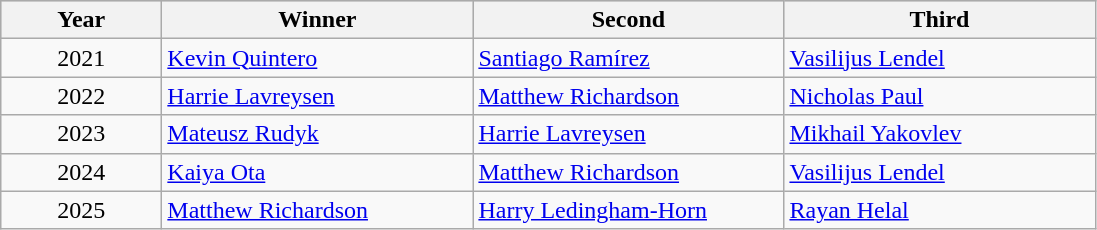<table class="wikitable alternance sortable">
<tr bgcolor="#CCCCCC">
<th width="100">Year</th>
<th width="200">Winner</th>
<th width="200">Second</th>
<th width="200">Third</th>
</tr>
<tr>
<td align="center">2021</td>
<td> <a href='#'>Kevin Quintero</a></td>
<td> <a href='#'>Santiago Ramírez</a></td>
<td> <a href='#'>Vasilijus Lendel</a></td>
</tr>
<tr>
<td align="center">2022</td>
<td> <a href='#'>Harrie Lavreysen</a></td>
<td> <a href='#'>Matthew Richardson</a></td>
<td> <a href='#'>Nicholas Paul</a></td>
</tr>
<tr>
<td align="center">2023</td>
<td> <a href='#'>Mateusz Rudyk</a></td>
<td> <a href='#'>Harrie Lavreysen</a></td>
<td> <a href='#'>Mikhail Yakovlev</a></td>
</tr>
<tr>
<td align="center">2024</td>
<td> <a href='#'>Kaiya Ota</a></td>
<td> <a href='#'>Matthew Richardson</a></td>
<td> <a href='#'>Vasilijus Lendel</a></td>
</tr>
<tr>
<td align="center">2025</td>
<td> <a href='#'>Matthew Richardson</a></td>
<td> <a href='#'>Harry Ledingham-Horn</a></td>
<td> <a href='#'>Rayan Helal</a></td>
</tr>
</table>
